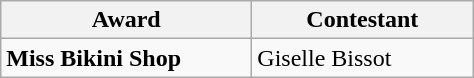<table class="wikitable">
<tr>
<th width="160">Award</th>
<th width="140">Contestant</th>
</tr>
<tr>
<td><strong>Miss Bikini Shop</strong></td>
<td>Giselle Bissot </td>
</tr>
</table>
